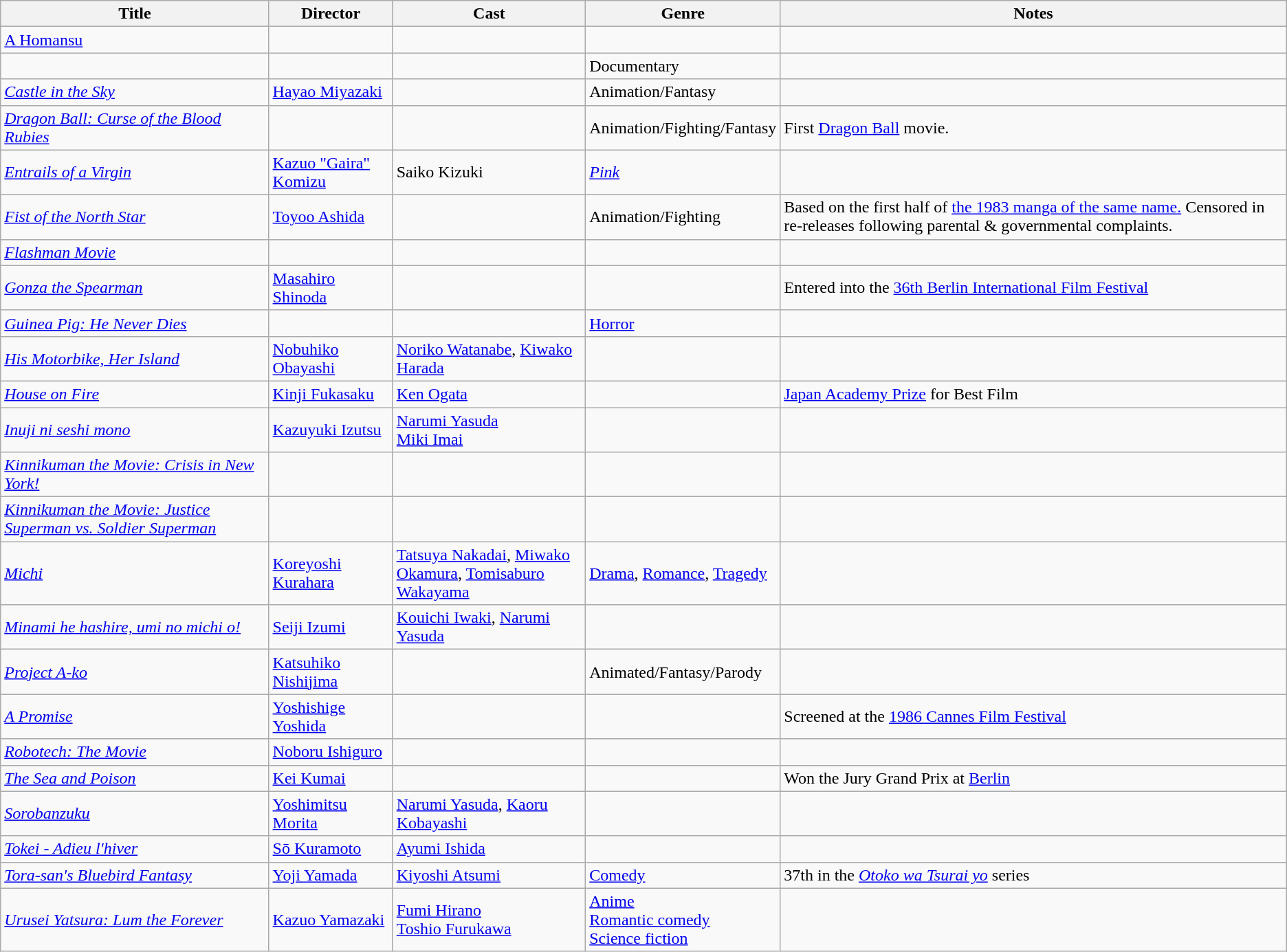<table class="wikitable sortable">
<tr>
<th>Title</th>
<th>Director</th>
<th width=15%>Cast</th>
<th>Genre</th>
<th>Notes</th>
</tr>
<tr>
<td><a href='#'>A Homansu</a></td>
<td></td>
<td></td>
<td></td>
<td></td>
</tr>
<tr>
<td></td>
<td></td>
<td></td>
<td>Documentary</td>
</tr>
<tr>
<td><em><a href='#'>Castle in the Sky</a></em></td>
<td><a href='#'>Hayao Miyazaki</a></td>
<td></td>
<td>Animation/Fantasy</td>
<td></td>
</tr>
<tr>
<td><em><a href='#'>Dragon Ball: Curse of the Blood Rubies</a></em></td>
<td></td>
<td></td>
<td>Animation/Fighting/Fantasy</td>
<td>First <a href='#'>Dragon Ball</a> movie.</td>
</tr>
<tr>
<td><em><a href='#'>Entrails of a Virgin</a></em></td>
<td><a href='#'>Kazuo "Gaira" Komizu</a></td>
<td>Saiko Kizuki</td>
<td><em><a href='#'>Pink</a></em></td>
<td></td>
</tr>
<tr>
<td><em><a href='#'>Fist of the North Star</a></em></td>
<td><a href='#'>Toyoo Ashida</a></td>
<td></td>
<td>Animation/Fighting</td>
<td>Based on the first half of <a href='#'>the 1983 manga of the same name.</a> Censored in re-releases following parental & governmental complaints.</td>
</tr>
<tr>
<td><em><a href='#'>Flashman Movie</a></em></td>
<td></td>
<td></td>
<td></td>
<td></td>
</tr>
<tr>
<td><em><a href='#'>Gonza the Spearman</a></em></td>
<td><a href='#'>Masahiro Shinoda</a></td>
<td></td>
<td></td>
<td>Entered into the <a href='#'>36th Berlin International Film Festival</a></td>
</tr>
<tr>
<td><em><a href='#'>Guinea Pig: He Never Dies</a></em></td>
<td></td>
<td></td>
<td><a href='#'>Horror</a></td>
<td></td>
</tr>
<tr>
<td><em><a href='#'>His Motorbike, Her Island</a></em></td>
<td><a href='#'>Nobuhiko Obayashi</a></td>
<td><a href='#'>Noriko Watanabe</a>, <a href='#'>Kiwako Harada</a></td>
<td></td>
<td></td>
</tr>
<tr>
<td><em><a href='#'>House on Fire</a></em></td>
<td><a href='#'>Kinji Fukasaku</a></td>
<td><a href='#'>Ken Ogata</a></td>
<td></td>
<td><a href='#'>Japan Academy Prize</a> for Best Film</td>
</tr>
<tr>
<td><em><a href='#'>Inuji ni seshi mono</a></em></td>
<td><a href='#'>Kazuyuki Izutsu</a></td>
<td><a href='#'>Narumi Yasuda</a><br><a href='#'>Miki Imai</a></td>
<td></td>
<td></td>
</tr>
<tr>
<td><em><a href='#'>Kinnikuman the Movie: Crisis in New York!</a></em></td>
<td></td>
<td></td>
<td></td>
<td></td>
</tr>
<tr>
<td><em><a href='#'>Kinnikuman the Movie: Justice Superman vs. Soldier Superman</a></em></td>
<td></td>
<td></td>
<td></td>
<td></td>
</tr>
<tr>
<td><em><a href='#'>Michi</a></em></td>
<td><a href='#'>Koreyoshi Kurahara</a></td>
<td><a href='#'>Tatsuya Nakadai</a>, <a href='#'>Miwako Okamura</a>, <a href='#'>Tomisaburo Wakayama</a></td>
<td><a href='#'>Drama</a>, <a href='#'>Romance</a>, <a href='#'>Tragedy</a></td>
<td></td>
</tr>
<tr>
<td><em><a href='#'>Minami he hashire, umi no michi o!</a></em></td>
<td><a href='#'>Seiji Izumi</a></td>
<td><a href='#'>Kouichi Iwaki</a>, <a href='#'>Narumi Yasuda</a></td>
<td></td>
<td></td>
</tr>
<tr>
<td><em><a href='#'>Project A-ko</a></em></td>
<td><a href='#'>Katsuhiko Nishijima</a></td>
<td></td>
<td>Animated/Fantasy/Parody</td>
</tr>
<tr>
<td><em><a href='#'>A Promise</a></em></td>
<td><a href='#'>Yoshishige Yoshida</a></td>
<td></td>
<td></td>
<td>Screened at the <a href='#'>1986 Cannes Film Festival</a></td>
</tr>
<tr>
<td><em><a href='#'>Robotech: The Movie</a></em></td>
<td><a href='#'>Noboru Ishiguro</a></td>
<td></td>
<td></td>
<td></td>
</tr>
<tr>
<td><em><a href='#'>The Sea and Poison</a></em></td>
<td><a href='#'>Kei Kumai</a></td>
<td></td>
<td></td>
<td>Won the Jury Grand Prix at <a href='#'>Berlin</a></td>
</tr>
<tr>
<td><em><a href='#'>Sorobanzuku</a></em></td>
<td><a href='#'>Yoshimitsu Morita</a></td>
<td><a href='#'>Narumi Yasuda</a>, <a href='#'>Kaoru Kobayashi</a></td>
<td></td>
<td></td>
</tr>
<tr>
<td><em><a href='#'>Tokei - Adieu l'hiver</a></em></td>
<td><a href='#'>Sō Kuramoto</a></td>
<td><a href='#'>Ayumi Ishida</a></td>
<td></td>
<td></td>
</tr>
<tr>
<td><em><a href='#'>Tora-san's Bluebird Fantasy</a></em></td>
<td><a href='#'>Yoji Yamada</a></td>
<td><a href='#'>Kiyoshi Atsumi</a></td>
<td><a href='#'>Comedy</a></td>
<td>37th in the <em><a href='#'>Otoko wa Tsurai yo</a></em> series</td>
</tr>
<tr>
<td><em><a href='#'>Urusei Yatsura: Lum the Forever</a></em></td>
<td><a href='#'>Kazuo Yamazaki</a></td>
<td><a href='#'>Fumi Hirano</a><br><a href='#'>Toshio Furukawa</a></td>
<td><a href='#'>Anime</a><br><a href='#'>Romantic comedy</a><br><a href='#'>Science fiction</a></td>
<td></td>
</tr>
</table>
